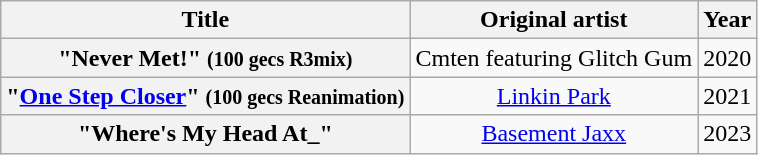<table class="wikitable plainrowheaders" style="text-align:center;" border="1">
<tr>
<th>Title</th>
<th>Original artist</th>
<th>Year</th>
</tr>
<tr>
<th scope="row">"Never Met!" <small>(100 gecs R3mix)</small></th>
<td>Cmten featuring Glitch Gum</td>
<td>2020</td>
</tr>
<tr>
<th scope="row">"<a href='#'>One Step Closer</a>" <small>(100 gecs Reanimation)</small></th>
<td><a href='#'>Linkin Park</a></td>
<td>2021</td>
</tr>
<tr>
<th scope="row">"Where's My Head At_"</th>
<td><a href='#'>Basement Jaxx</a></td>
<td>2023</td>
</tr>
</table>
